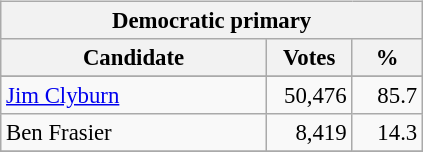<table class="wikitable" align="left" style="margin: 1em 1em 1em 0; font-size: 95%;">
<tr>
<th colspan="3">Democratic primary</th>
</tr>
<tr>
<th colspan="1" style="width: 170px">Candidate</th>
<th style="width: 50px">Votes</th>
<th style="width: 40px">%</th>
</tr>
<tr>
</tr>
<tr>
<td><a href='#'>Jim Clyburn</a></td>
<td align="right">50,476</td>
<td align="right">85.7</td>
</tr>
<tr>
<td>Ben Frasier</td>
<td align="right">8,419</td>
<td align="right">14.3</td>
</tr>
<tr>
</tr>
</table>
